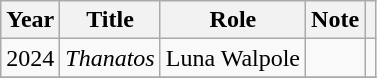<table class="wikitable">
<tr>
<th>Year</th>
<th>Title</th>
<th>Role</th>
<th>Note</th>
<th></th>
</tr>
<tr>
<td>2024</td>
<td><em>Thanatos</em></td>
<td>Luna Walpole</td>
<td></td>
<td></td>
</tr>
<tr>
</tr>
</table>
